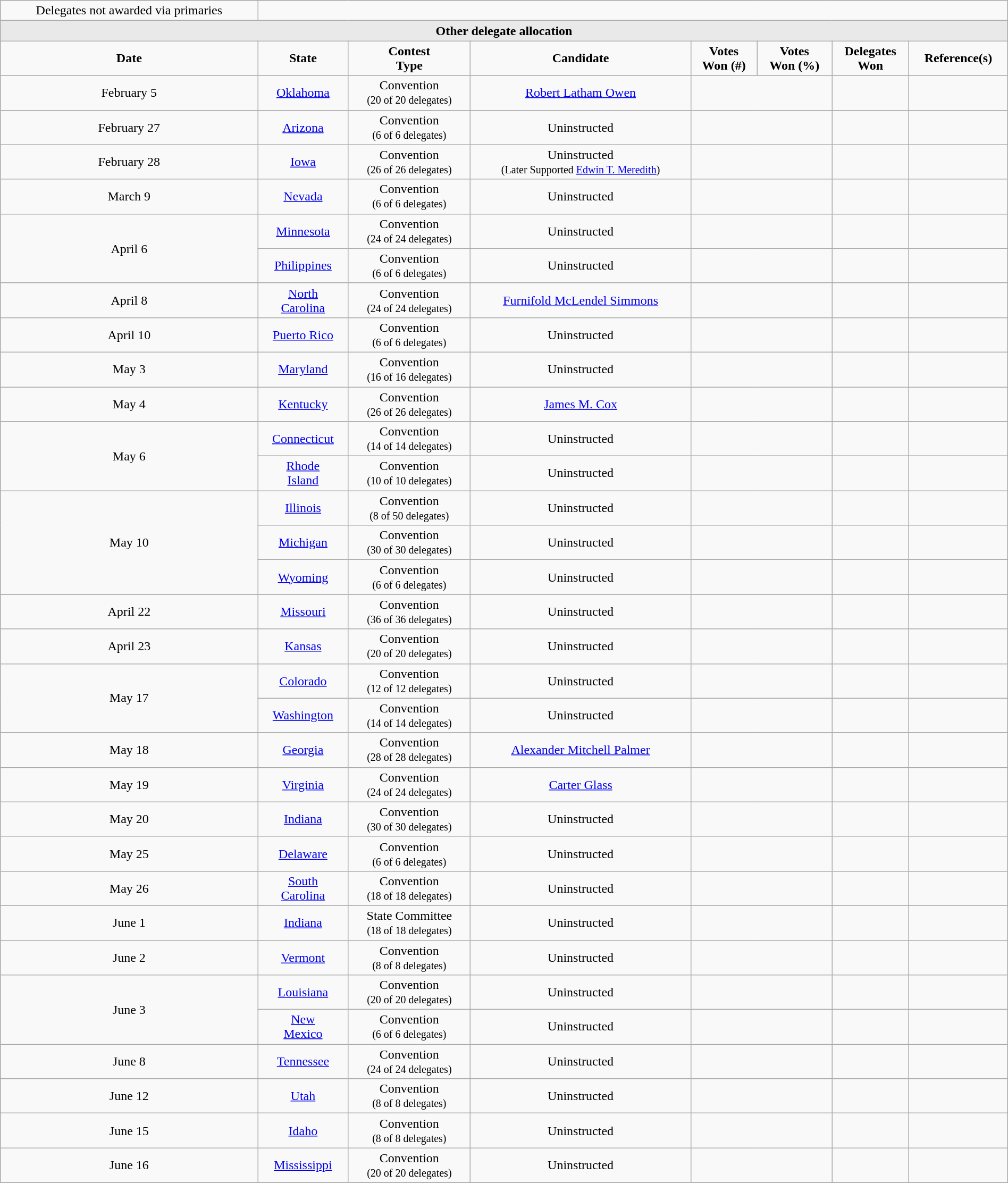<table class= "wikitable mw-collapsible mw-collapsed" style="text-align:center; width:100%;">
<tr>
<td>Delegates not awarded via primaries</td>
</tr>
<tr>
<td colspan= 8 style="text-align:center; background:#e9e9e9;"><strong>Other delegate allocation</strong></td>
</tr>
<tr>
<td><strong>Date</strong></td>
<td><strong>State</strong></td>
<td><strong>Contest<br>Type</strong></td>
<td><strong>Candidate</strong></td>
<td><strong>Votes <br>Won (#)</strong></td>
<td><strong>Votes <br>Won (%)</strong></td>
<td><strong>Delegates <br>Won</strong></td>
<td><strong>Reference(s)</strong></td>
</tr>
<tr>
<td>February 5</td>
<td><a href='#'>Oklahoma</a></td>
<td>Convention<br><small>(20 of 20 delegates)</small></td>
<td><a href='#'>Robert Latham Owen</a></td>
<td colspan= 2></td>
<td></td>
<td></td>
</tr>
<tr>
<td>February 27</td>
<td><a href='#'>Arizona</a></td>
<td>Convention<br><small>(6 of 6 delegates)</small></td>
<td>Uninstructed</td>
<td colspan= 2></td>
<td></td>
<td></td>
</tr>
<tr>
<td>February 28</td>
<td><a href='#'>Iowa</a></td>
<td>Convention<br><small>(26 of 26 delegates)</small></td>
<td>Uninstructed<br><small>(Later Supported <a href='#'>Edwin T. Meredith</a>)</small></td>
<td colspan= 2></td>
<td></td>
<td></td>
</tr>
<tr>
<td>March 9</td>
<td><a href='#'>Nevada</a></td>
<td>Convention<br><small>(6 of 6 delegates)</small></td>
<td>Uninstructed</td>
<td colspan= 2></td>
<td></td>
<td></td>
</tr>
<tr>
<td rowspan=2>April 6</td>
<td><a href='#'>Minnesota</a></td>
<td>Convention<br><small>(24 of 24 delegates)</small></td>
<td>Uninstructed</td>
<td colspan= 2></td>
<td></td>
<td></td>
</tr>
<tr>
<td><a href='#'>Philippines</a></td>
<td>Convention<br><small>(6 of 6 delegates)</small></td>
<td>Uninstructed</td>
<td colspan= 2></td>
<td></td>
<td></td>
</tr>
<tr>
<td>April 8</td>
<td><a href='#'>North<br>Carolina</a></td>
<td>Convention<br><small>(24 of 24 delegates)</small></td>
<td><a href='#'>Furnifold McLendel Simmons</a></td>
<td colspan= 2></td>
<td></td>
<td></td>
</tr>
<tr>
<td>April 10</td>
<td><a href='#'>Puerto Rico</a></td>
<td>Convention<br><small>(6 of 6 delegates)</small></td>
<td>Uninstructed</td>
<td colspan= 2></td>
<td></td>
<td></td>
</tr>
<tr>
<td>May 3</td>
<td><a href='#'>Maryland</a></td>
<td>Convention<br><small>(16 of 16 delegates)</small></td>
<td>Uninstructed</td>
<td colspan= 2></td>
<td></td>
<td></td>
</tr>
<tr>
<td>May 4</td>
<td><a href='#'>Kentucky</a></td>
<td>Convention<br><small>(26 of 26 delegates)</small></td>
<td><a href='#'>James M. Cox</a></td>
<td colspan= 2></td>
<td></td>
<td></td>
</tr>
<tr>
<td rowspan=2>May 6</td>
<td><a href='#'>Connecticut</a></td>
<td>Convention<br><small>(14 of 14 delegates)</small></td>
<td>Uninstructed</td>
<td colspan= 2></td>
<td></td>
<td></td>
</tr>
<tr>
<td><a href='#'>Rhode<br>Island</a></td>
<td>Convention<br><small>(10 of 10 delegates)</small></td>
<td>Uninstructed</td>
<td colspan= 2></td>
<td></td>
<td></td>
</tr>
<tr>
<td rowspan=3>May 10</td>
<td><a href='#'>Illinois</a></td>
<td>Convention<br><small>(8 of 50 delegates)</small></td>
<td>Uninstructed</td>
<td colspan= 2></td>
<td></td>
<td></td>
</tr>
<tr>
<td><a href='#'>Michigan</a></td>
<td>Convention<br><small>(30 of 30 delegates)</small></td>
<td>Uninstructed</td>
<td colspan= 2></td>
<td></td>
<td></td>
</tr>
<tr>
<td><a href='#'>Wyoming</a></td>
<td>Convention<br><small>(6 of 6 delegates)</small></td>
<td>Uninstructed</td>
<td colspan= 2></td>
<td></td>
<td></td>
</tr>
<tr>
<td>April 22</td>
<td><a href='#'>Missouri</a></td>
<td>Convention<br><small>(36 of 36 delegates)</small></td>
<td>Uninstructed</td>
<td colspan= 2></td>
<td></td>
<td></td>
</tr>
<tr>
<td>April 23</td>
<td><a href='#'>Kansas</a></td>
<td>Convention<br><small>(20 of 20 delegates)</small></td>
<td>Uninstructed</td>
<td colspan= 2></td>
<td></td>
<td></td>
</tr>
<tr>
<td rowspan=2>May 17</td>
<td><a href='#'>Colorado</a></td>
<td>Convention<br><small>(12 of 12 delegates)</small></td>
<td>Uninstructed</td>
<td colspan= 2></td>
<td></td>
<td></td>
</tr>
<tr>
<td><a href='#'>Washington</a></td>
<td>Convention<br><small>(14 of 14 delegates)</small></td>
<td>Uninstructed</td>
<td colspan= 2></td>
<td></td>
<td></td>
</tr>
<tr>
<td>May 18</td>
<td><a href='#'>Georgia</a></td>
<td>Convention<br><small>(28 of 28 delegates)</small></td>
<td><a href='#'>Alexander Mitchell Palmer</a></td>
<td colspan= 2></td>
<td></td>
<td></td>
</tr>
<tr>
<td>May 19</td>
<td><a href='#'>Virginia</a></td>
<td>Convention<br><small>(24 of 24 delegates)</small></td>
<td><a href='#'>Carter Glass</a></td>
<td colspan= 2></td>
<td></td>
<td></td>
</tr>
<tr>
<td>May 20</td>
<td><a href='#'>Indiana</a></td>
<td>Convention<br><small>(30 of 30 delegates)</small></td>
<td>Uninstructed</td>
<td colspan= 2></td>
<td></td>
<td></td>
</tr>
<tr>
<td>May 25</td>
<td><a href='#'>Delaware</a></td>
<td>Convention<br><small>(6 of 6 delegates)</small></td>
<td>Uninstructed</td>
<td colspan= 2></td>
<td></td>
<td></td>
</tr>
<tr>
<td>May 26</td>
<td><a href='#'>South<br>Carolina</a></td>
<td>Convention<br><small>(18 of 18 delegates)</small></td>
<td>Uninstructed</td>
<td colspan= 2></td>
<td></td>
<td></td>
</tr>
<tr>
<td>June 1</td>
<td><a href='#'>Indiana</a></td>
<td>State Committee<br><small>(18 of 18 delegates)</small></td>
<td>Uninstructed</td>
<td colspan= 2></td>
<td></td>
<td></td>
</tr>
<tr>
<td>June 2</td>
<td><a href='#'>Vermont</a></td>
<td>Convention<br><small>(8 of 8 delegates)</small></td>
<td>Uninstructed</td>
<td colspan= 2></td>
<td></td>
<td></td>
</tr>
<tr>
<td rowspan=2>June 3</td>
<td><a href='#'>Louisiana</a></td>
<td>Convention<br><small>(20 of 20 delegates)</small></td>
<td>Uninstructed</td>
<td colspan= 2></td>
<td></td>
<td></td>
</tr>
<tr>
<td><a href='#'>New<br>Mexico</a></td>
<td>Convention<br><small>(6 of 6 delegates)</small></td>
<td>Uninstructed</td>
<td colspan= 2></td>
<td></td>
<td></td>
</tr>
<tr>
<td>June 8</td>
<td><a href='#'>Tennessee</a></td>
<td>Convention<br><small>(24 of 24 delegates)</small></td>
<td>Uninstructed</td>
<td colspan= 2></td>
<td></td>
<td></td>
</tr>
<tr>
<td>June 12</td>
<td><a href='#'>Utah</a></td>
<td>Convention<br><small>(8 of 8 delegates)</small></td>
<td>Uninstructed</td>
<td colspan= 2></td>
<td></td>
<td></td>
</tr>
<tr>
<td>June 15</td>
<td><a href='#'>Idaho</a></td>
<td>Convention<br><small>(8 of 8 delegates)</small></td>
<td>Uninstructed</td>
<td colspan= 2></td>
<td></td>
<td></td>
</tr>
<tr>
<td>June 16</td>
<td><a href='#'>Mississippi</a></td>
<td>Convention<br><small>(20 of 20 delegates)</small></td>
<td>Uninstructed</td>
<td colspan= 2></td>
<td></td>
<td></td>
</tr>
<tr>
</tr>
</table>
